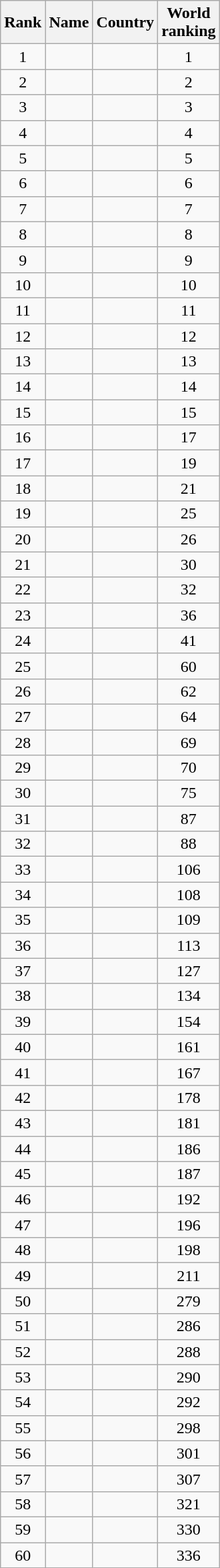<table class="wikitable sortable">
<tr>
<th>Rank</th>
<th>Name</th>
<th>Country</th>
<th>World<br>ranking</th>
</tr>
<tr>
<td align=center>1</td>
<td></td>
<td align=left></td>
<td align=center>1</td>
</tr>
<tr>
<td align=center>2</td>
<td></td>
<td align=left></td>
<td align=center>2</td>
</tr>
<tr>
<td align=center>3</td>
<td></td>
<td align=left></td>
<td align=center>3</td>
</tr>
<tr>
<td align=center>4</td>
<td></td>
<td align=left></td>
<td align=center>4</td>
</tr>
<tr>
<td align=center>5</td>
<td></td>
<td align=left></td>
<td align=center>5</td>
</tr>
<tr>
<td align=center>6</td>
<td></td>
<td align=left></td>
<td align=center>6</td>
</tr>
<tr>
<td align=center>7</td>
<td></td>
<td align=left></td>
<td align=center>7</td>
</tr>
<tr>
<td align=center>8</td>
<td></td>
<td align=left></td>
<td align=center>8</td>
</tr>
<tr>
<td align=center>9</td>
<td></td>
<td align=left></td>
<td align=center>9</td>
</tr>
<tr>
<td align=center>10</td>
<td></td>
<td align=left></td>
<td align=center>10</td>
</tr>
<tr>
<td align=center>11</td>
<td></td>
<td align=left></td>
<td align=center>11</td>
</tr>
<tr>
<td align=center>12</td>
<td></td>
<td align=left></td>
<td align=center>12</td>
</tr>
<tr>
<td align=center>13</td>
<td></td>
<td align=left></td>
<td align=center>13</td>
</tr>
<tr>
<td align=center>14</td>
<td></td>
<td align=left></td>
<td align=center>14</td>
</tr>
<tr>
<td align=center>15</td>
<td></td>
<td align=left></td>
<td align=center>15</td>
</tr>
<tr>
<td align=center>16</td>
<td></td>
<td align=left></td>
<td align=center>17</td>
</tr>
<tr>
<td align=center>17</td>
<td></td>
<td align=left></td>
<td align=center>19</td>
</tr>
<tr>
<td align=center>18</td>
<td></td>
<td align=left></td>
<td align=center>21</td>
</tr>
<tr>
<td align=center>19</td>
<td></td>
<td align=left></td>
<td align=center>25</td>
</tr>
<tr>
<td align=center>20</td>
<td></td>
<td align=left></td>
<td align=center>26</td>
</tr>
<tr>
<td align=center>21</td>
<td></td>
<td align=left></td>
<td align=center>30</td>
</tr>
<tr>
<td align=center>22</td>
<td></td>
<td align=left></td>
<td align=center>32</td>
</tr>
<tr>
<td align=center>23</td>
<td></td>
<td align=left></td>
<td align=center>36</td>
</tr>
<tr>
<td align=center>24</td>
<td></td>
<td align=left></td>
<td align=center>41</td>
</tr>
<tr>
<td align=center>25</td>
<td></td>
<td align=left></td>
<td align=center>60</td>
</tr>
<tr>
<td align=center>26</td>
<td></td>
<td align=left></td>
<td align=center>62</td>
</tr>
<tr>
<td align=center>27</td>
<td></td>
<td align=left></td>
<td align=center>64</td>
</tr>
<tr>
<td align=center>28</td>
<td></td>
<td align=left></td>
<td align=center>69</td>
</tr>
<tr>
<td align=center>29</td>
<td></td>
<td align=left></td>
<td align=center>70</td>
</tr>
<tr>
<td align=center>30</td>
<td></td>
<td align=left></td>
<td align=center>75</td>
</tr>
<tr>
<td align=center>31</td>
<td></td>
<td align=left></td>
<td align=center>87</td>
</tr>
<tr>
<td align=center>32</td>
<td></td>
<td align=left></td>
<td align=center>88</td>
</tr>
<tr>
<td align=center>33</td>
<td></td>
<td align=left></td>
<td align=center>106</td>
</tr>
<tr>
<td align=center>34</td>
<td></td>
<td align=left></td>
<td align=center>108</td>
</tr>
<tr>
<td align=center>35</td>
<td></td>
<td align=left></td>
<td align=center>109</td>
</tr>
<tr>
<td align=center>36</td>
<td></td>
<td align=left></td>
<td align=center>113</td>
</tr>
<tr>
<td align=center>37</td>
<td></td>
<td align=left></td>
<td align=center>127</td>
</tr>
<tr>
<td align=center>38</td>
<td></td>
<td align=left></td>
<td align=center>134</td>
</tr>
<tr>
<td align=center>39</td>
<td></td>
<td align=left></td>
<td align=center>154</td>
</tr>
<tr>
<td align=center>40</td>
<td></td>
<td align=left></td>
<td align=center>161</td>
</tr>
<tr>
<td align=center>41</td>
<td></td>
<td align=left></td>
<td align=center>167</td>
</tr>
<tr>
<td align=center>42</td>
<td></td>
<td align=left></td>
<td align=center>178</td>
</tr>
<tr>
<td align=center>43</td>
<td></td>
<td align=left></td>
<td align=center>181</td>
</tr>
<tr>
<td align=center>44</td>
<td></td>
<td align=left></td>
<td align=center>186</td>
</tr>
<tr>
<td align=center>45</td>
<td></td>
<td align=left></td>
<td align=center>187</td>
</tr>
<tr>
<td align=center>46</td>
<td></td>
<td align=left></td>
<td align=center>192</td>
</tr>
<tr>
<td align=center>47</td>
<td></td>
<td align=left></td>
<td align=center>196</td>
</tr>
<tr>
<td align=center>48</td>
<td></td>
<td align=left></td>
<td align=center>198</td>
</tr>
<tr>
<td align=center>49</td>
<td></td>
<td align=left></td>
<td align=center>211</td>
</tr>
<tr>
<td align=center>50</td>
<td></td>
<td align=left></td>
<td align=center>279</td>
</tr>
<tr>
<td align=center>51</td>
<td></td>
<td align=left></td>
<td align=center>286</td>
</tr>
<tr>
<td align=center>52</td>
<td></td>
<td align=left></td>
<td align=center>288</td>
</tr>
<tr>
<td align=center>53</td>
<td></td>
<td align=left></td>
<td align=center>290</td>
</tr>
<tr>
<td align=center>54</td>
<td></td>
<td align=left></td>
<td align=center>292</td>
</tr>
<tr>
<td align=center>55</td>
<td></td>
<td align=left></td>
<td align=center>298</td>
</tr>
<tr>
<td align=center>56</td>
<td></td>
<td align=left></td>
<td align=center>301</td>
</tr>
<tr>
<td align=center>57</td>
<td></td>
<td align=left></td>
<td align=center>307</td>
</tr>
<tr>
<td align=center>58</td>
<td></td>
<td align=left></td>
<td align=center>321</td>
</tr>
<tr>
<td align=center>59</td>
<td></td>
<td align=left></td>
<td align=center>330</td>
</tr>
<tr>
<td align=center>60</td>
<td></td>
<td align=left></td>
<td align=center>336</td>
</tr>
</table>
